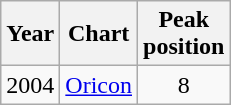<table class="wikitable">
<tr>
<th>Year</th>
<th>Chart</th>
<th>Peak<br>position</th>
</tr>
<tr>
<td>2004</td>
<td><a href='#'>Oricon</a></td>
<td style="text-align:center">8</td>
</tr>
</table>
